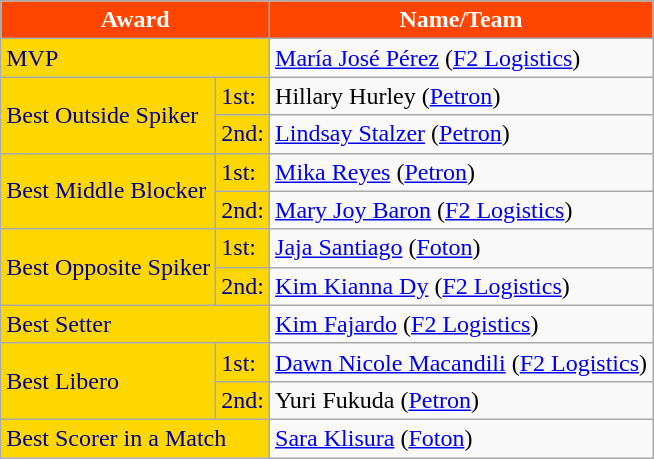<table class="wikitable">
<tr>
<th style="background:#FF4500; color:#FFFFFF;" colspan="2">Award</th>
<th style="background:#FF4500; color:#FFFFFF;">Name/Team</th>
</tr>
<tr>
<td style="background:#FFD700; color:#00008B;" colspan="2">MVP</td>
<td> <a href='#'>María José Pérez</a> (<a href='#'>F2 Logistics</a>)</td>
</tr>
<tr>
<td style="background:#FFD700; color:#00008B;" rowspan=2>Best Outside Spiker</td>
<td style="background:#FFD700; color:#00008B;">1st:</td>
<td> Hillary Hurley (<a href='#'>Petron</a>)</td>
</tr>
<tr>
<td style="background:#FFD700; color:#00008B;">2nd:</td>
<td> <a href='#'>Lindsay Stalzer</a> (<a href='#'>Petron</a>)</td>
</tr>
<tr>
<td style="background:#FFD700; color:#00008B;" rowspan="2">Best Middle Blocker</td>
<td style="background:#FFD700; color:#00008B;">1st:</td>
<td> <a href='#'>Mika Reyes</a> (<a href='#'>Petron</a>)</td>
</tr>
<tr>
<td style="background:#FFD700; color:#00008B;">2nd:</td>
<td> <a href='#'>Mary Joy Baron</a> (<a href='#'>F2 Logistics</a>)</td>
</tr>
<tr>
<td style="background:#FFD700; color:#00008B;" rowspan="2">Best Opposite Spiker</td>
<td style="background:#FFD700; color:#00008B;">1st:</td>
<td> <a href='#'>Jaja Santiago</a> (<a href='#'>Foton</a>)</td>
</tr>
<tr>
<td style="background:#FFD700; color:#00008B;">2nd:</td>
<td> <a href='#'>Kim Kianna Dy</a> (<a href='#'>F2 Logistics</a>)</td>
</tr>
<tr>
<td style="background:#FFD700; color:#00008B;" colspan="2">Best Setter</td>
<td> <a href='#'>Kim Fajardo</a> (<a href='#'>F2 Logistics</a>)</td>
</tr>
<tr>
<td style="background:#FFD700; color:#00008B;" rowspan="2">Best Libero</td>
<td style="background:#FFD700; color:#00008B;">1st:</td>
<td> <a href='#'>Dawn Nicole Macandili</a> (<a href='#'>F2 Logistics</a>)</td>
</tr>
<tr>
<td style="background:#FFD700; color:#00008B;">2nd:</td>
<td> Yuri Fukuda (<a href='#'>Petron</a>)</td>
</tr>
<tr>
<td style="background:#FFD700; color:#00008B;" colspan="2">Best Scorer in a Match</td>
<td> <a href='#'>Sara Klisura</a> (<a href='#'>Foton</a>)</td>
</tr>
</table>
